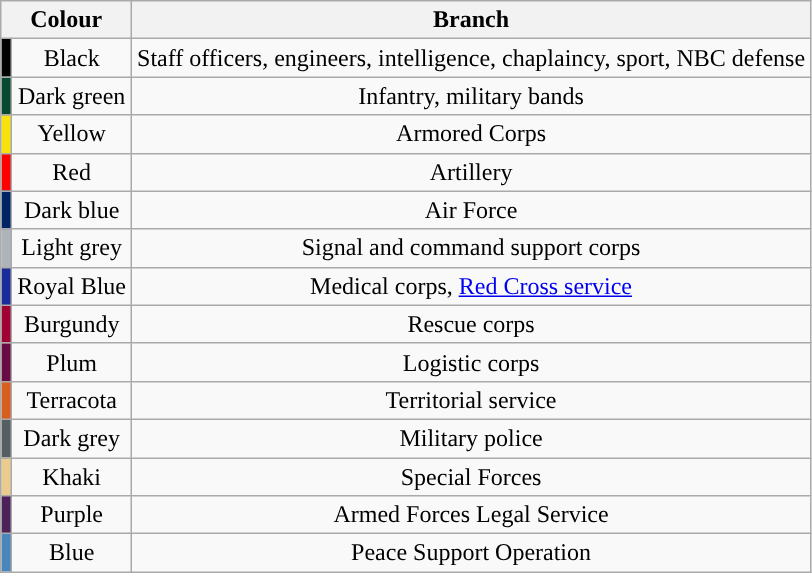<table class="wikitable" style="text-align:center;">
<tr>
<th colspan=2>Colour</th>
<th>Branch</th>
</tr>
<tr>
<td style="background:black;"></td>
<td>Black</td>
<td>Staff officers, engineers, intelligence, chaplaincy, sport, NBC defense</td>
</tr>
<tr>
<td style="background:#064830;"></td>
<td>Dark green</td>
<td>Infantry, military bands</td>
</tr>
<tr>
<td style="background:#f7e20f;"></td>
<td>Yellow</td>
<td>Armored Corps</td>
</tr>
<tr>
<td style="background:red;"></td>
<td>Red</td>
<td>Artillery</td>
</tr>
<tr>
<td style="background:#002366;"></td>
<td>Dark blue</td>
<td>Air Force</td>
</tr>
<tr>
<td style="background:#adb4ba;"></td>
<td>Light grey</td>
<td>Signal and command support corps</td>
</tr>
<tr>
<td style="background:#182d99;"></td>
<td>Royal Blue</td>
<td>Medical corps, <a href='#'>Red Cross service</a></td>
</tr>
<tr>
<td style="background:#a00233;"></td>
<td>Burgundy</td>
<td>Rescue corps</td>
</tr>
<tr>
<td style="background:#680c43;"></td>
<td>Plum</td>
<td>Logistic corps</td>
</tr>
<tr>
<td style="background:#d85e1f;"></td>
<td>Terracota</td>
<td>Territorial service</td>
</tr>
<tr>
<td style="background:#555e60;"></td>
<td>Dark grey</td>
<td>Military police</td>
</tr>
<tr>
<td style="background:#eacc8f;"></td>
<td>Khaki</td>
<td>Special Forces</td>
</tr>
<tr>
<td style="background:#4d2159;"></td>
<td>Purple</td>
<td>Armed Forces Legal Service</td>
</tr>
<tr>
<td style="background:#4a86bb;"></td>
<td>Blue</td>
<td>Peace Support Operation</td>
</tr>
</table>
